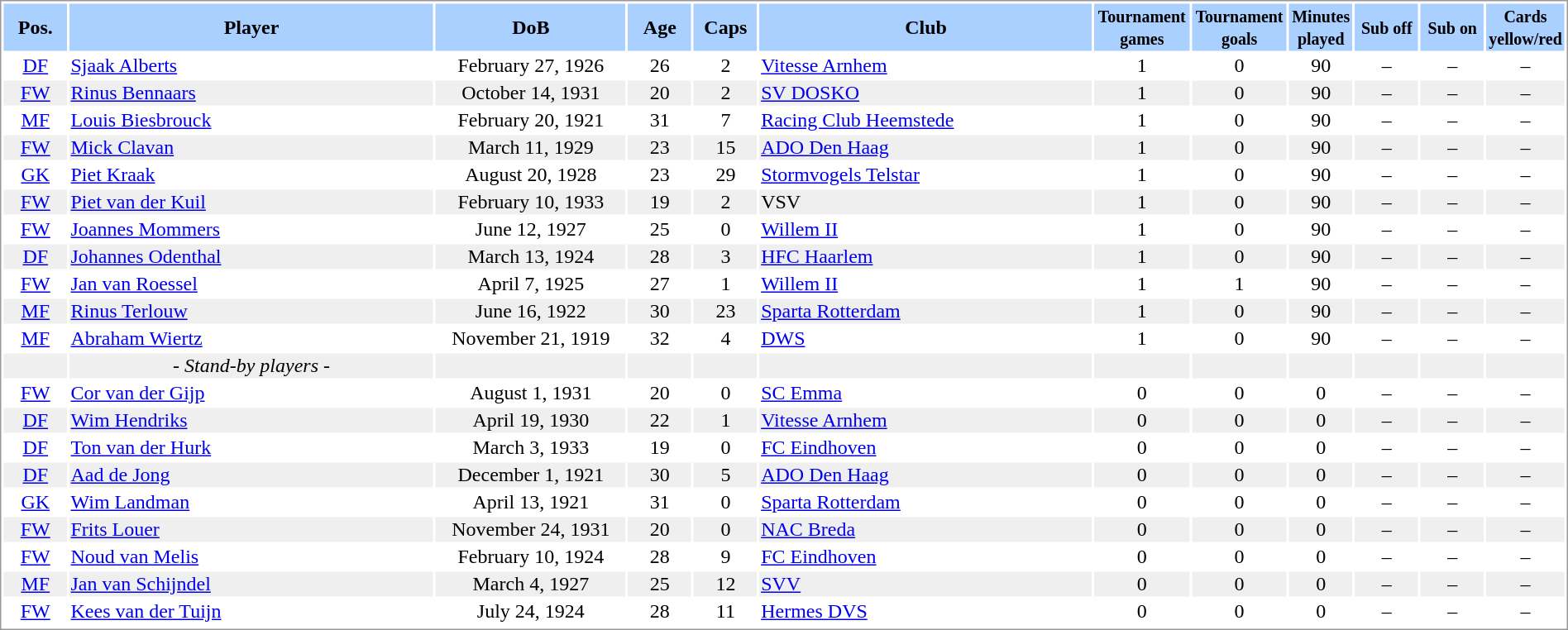<table border="0" width="100%" style="border: 1px solid #999; background-color:#FFFFFF; text-align:center">
<tr align="center" bgcolor="#AAD0FF">
<th width=4%>Pos.</th>
<th width=23%>Player</th>
<th width=12%>DoB</th>
<th width=4%>Age</th>
<th width=4%>Caps</th>
<th width=21%>Club</th>
<th width=6%><small>Tournament<br>games</small></th>
<th width=6%><small>Tournament<br>goals</small></th>
<th width=4%><small>Minutes<br>played</small></th>
<th width=4%><small>Sub off</small></th>
<th width=4%><small>Sub on</small></th>
<th width=4%><small>Cards<br>yellow/red</small></th>
</tr>
<tr>
<td><a href='#'>DF</a></td>
<td align="left"><a href='#'>Sjaak Alberts</a></td>
<td>February 27, 1926</td>
<td>26</td>
<td>2</td>
<td align="left"> <a href='#'>Vitesse Arnhem</a></td>
<td>1</td>
<td>0</td>
<td>90</td>
<td>–</td>
<td>–</td>
<td>–</td>
</tr>
<tr bgcolor="#EFEFEF">
<td><a href='#'>FW</a></td>
<td align="left"><a href='#'>Rinus Bennaars</a></td>
<td>October 14, 1931</td>
<td>20</td>
<td>2</td>
<td align="left"> <a href='#'>SV DOSKO</a></td>
<td>1</td>
<td>0</td>
<td>90</td>
<td>–</td>
<td>–</td>
<td>–</td>
</tr>
<tr>
<td><a href='#'>MF</a></td>
<td align="left"><a href='#'>Louis Biesbrouck</a></td>
<td>February 20, 1921</td>
<td>31</td>
<td>7</td>
<td align="left"> <a href='#'>Racing Club Heemstede</a></td>
<td>1</td>
<td>0</td>
<td>90</td>
<td>–</td>
<td>–</td>
<td>–</td>
</tr>
<tr bgcolor="#EFEFEF">
<td><a href='#'>FW</a></td>
<td align="left"><a href='#'>Mick Clavan</a></td>
<td>March 11, 1929</td>
<td>23</td>
<td>15</td>
<td align="left"> <a href='#'>ADO Den Haag</a></td>
<td>1</td>
<td>0</td>
<td>90</td>
<td>–</td>
<td>–</td>
<td>–</td>
</tr>
<tr>
<td><a href='#'>GK</a></td>
<td align="left"><a href='#'>Piet Kraak</a></td>
<td>August 20, 1928</td>
<td>23</td>
<td>29</td>
<td align="left"> <a href='#'>Stormvogels Telstar</a></td>
<td>1</td>
<td>0</td>
<td>90</td>
<td>–</td>
<td>–</td>
<td>–</td>
</tr>
<tr bgcolor="#EFEFEF">
<td><a href='#'>FW</a></td>
<td align="left"><a href='#'>Piet van der Kuil</a></td>
<td>February 10, 1933</td>
<td>19</td>
<td>2</td>
<td align="left"> VSV</td>
<td>1</td>
<td>0</td>
<td>90</td>
<td>–</td>
<td>–</td>
<td>–</td>
</tr>
<tr>
<td><a href='#'>FW</a></td>
<td align="left"><a href='#'>Joannes Mommers</a></td>
<td>June 12, 1927</td>
<td>25</td>
<td>0</td>
<td align="left"> <a href='#'>Willem II</a></td>
<td>1</td>
<td>0</td>
<td>90</td>
<td>–</td>
<td>–</td>
<td>–</td>
</tr>
<tr bgcolor="#EFEFEF">
<td><a href='#'>DF</a></td>
<td align="left"><a href='#'>Johannes Odenthal</a></td>
<td>March 13, 1924</td>
<td>28</td>
<td>3</td>
<td align="left"> <a href='#'>HFC Haarlem</a></td>
<td>1</td>
<td>0</td>
<td>90</td>
<td>–</td>
<td>–</td>
<td>–</td>
</tr>
<tr>
<td><a href='#'>FW</a></td>
<td align="left"><a href='#'>Jan van Roessel</a></td>
<td>April 7, 1925</td>
<td>27</td>
<td>1</td>
<td align="left"> <a href='#'>Willem II</a></td>
<td>1</td>
<td>1</td>
<td>90</td>
<td>–</td>
<td>–</td>
<td>–</td>
</tr>
<tr bgcolor="#EFEFEF">
<td><a href='#'>MF</a></td>
<td align="left"><a href='#'>Rinus Terlouw</a></td>
<td>June 16, 1922</td>
<td>30</td>
<td>23</td>
<td align="left"> <a href='#'>Sparta Rotterdam</a></td>
<td>1</td>
<td>0</td>
<td>90</td>
<td>–</td>
<td>–</td>
<td>–</td>
</tr>
<tr>
<td><a href='#'>MF</a></td>
<td align="left"><a href='#'>Abraham Wiertz</a></td>
<td>November 21, 1919</td>
<td>32</td>
<td>4</td>
<td align="left"> <a href='#'>DWS</a></td>
<td>1</td>
<td>0</td>
<td>90</td>
<td>–</td>
<td>–</td>
<td>–</td>
</tr>
<tr bgcolor="#EFEFEF">
<td></td>
<td>- <em>Stand-by players</em> -</td>
<td></td>
<td></td>
<td></td>
<td></td>
<td></td>
<td></td>
<td></td>
<td></td>
<td></td>
<td></td>
</tr>
<tr>
<td><a href='#'>FW</a></td>
<td align="left"><a href='#'>Cor van der Gijp</a></td>
<td>August 1, 1931</td>
<td>20</td>
<td>0</td>
<td align="left"> <a href='#'>SC Emma</a></td>
<td>0</td>
<td>0</td>
<td>0</td>
<td>–</td>
<td>–</td>
<td>–</td>
</tr>
<tr bgcolor="#EFEFEF">
<td><a href='#'>DF</a></td>
<td align="left"><a href='#'>Wim Hendriks</a></td>
<td>April 19, 1930</td>
<td>22</td>
<td>1</td>
<td align="left"> <a href='#'>Vitesse Arnhem</a></td>
<td>0</td>
<td>0</td>
<td>0</td>
<td>–</td>
<td>–</td>
<td>–</td>
</tr>
<tr>
<td><a href='#'>DF</a></td>
<td align="left"><a href='#'>Ton van der Hurk</a></td>
<td>March 3, 1933</td>
<td>19</td>
<td>0</td>
<td align="left"> <a href='#'>FC Eindhoven</a></td>
<td>0</td>
<td>0</td>
<td>0</td>
<td>–</td>
<td>–</td>
<td>–</td>
</tr>
<tr bgcolor="#EFEFEF">
<td><a href='#'>DF</a></td>
<td align="left"><a href='#'>Aad de Jong</a></td>
<td>December 1, 1921</td>
<td>30</td>
<td>5</td>
<td align="left"> <a href='#'>ADO Den Haag</a></td>
<td>0</td>
<td>0</td>
<td>0</td>
<td>–</td>
<td>–</td>
<td>–</td>
</tr>
<tr>
<td><a href='#'>GK</a></td>
<td align="left"><a href='#'>Wim Landman</a></td>
<td>April 13, 1921</td>
<td>31</td>
<td>0</td>
<td align="left"> <a href='#'>Sparta Rotterdam</a></td>
<td>0</td>
<td>0</td>
<td>0</td>
<td>–</td>
<td>–</td>
<td>–</td>
</tr>
<tr bgcolor="#EFEFEF">
<td><a href='#'>FW</a></td>
<td align="left"><a href='#'>Frits Louer</a></td>
<td>November 24, 1931</td>
<td>20</td>
<td>0</td>
<td align="left"> <a href='#'>NAC Breda</a></td>
<td>0</td>
<td>0</td>
<td>0</td>
<td>–</td>
<td>–</td>
<td>–</td>
</tr>
<tr>
<td><a href='#'>FW</a></td>
<td align="left"><a href='#'>Noud van Melis</a></td>
<td>February 10, 1924</td>
<td>28</td>
<td>9</td>
<td align="left"> <a href='#'>FC Eindhoven</a></td>
<td>0</td>
<td>0</td>
<td>0</td>
<td>–</td>
<td>–</td>
<td>–</td>
</tr>
<tr bgcolor="#EFEFEF">
<td><a href='#'>MF</a></td>
<td align="left"><a href='#'>Jan van Schijndel</a></td>
<td>March 4, 1927</td>
<td>25</td>
<td>12</td>
<td align="left"> <a href='#'>SVV</a></td>
<td>0</td>
<td>0</td>
<td>0</td>
<td>–</td>
<td>–</td>
<td>–</td>
</tr>
<tr>
<td><a href='#'>FW</a></td>
<td align="left"><a href='#'>Kees van der Tuijn</a></td>
<td>July 24, 1924</td>
<td>28</td>
<td>11</td>
<td align="left"> <a href='#'>Hermes DVS</a></td>
<td>0</td>
<td>0</td>
<td>0</td>
<td>–</td>
<td>–</td>
<td>–</td>
</tr>
<tr>
</tr>
</table>
